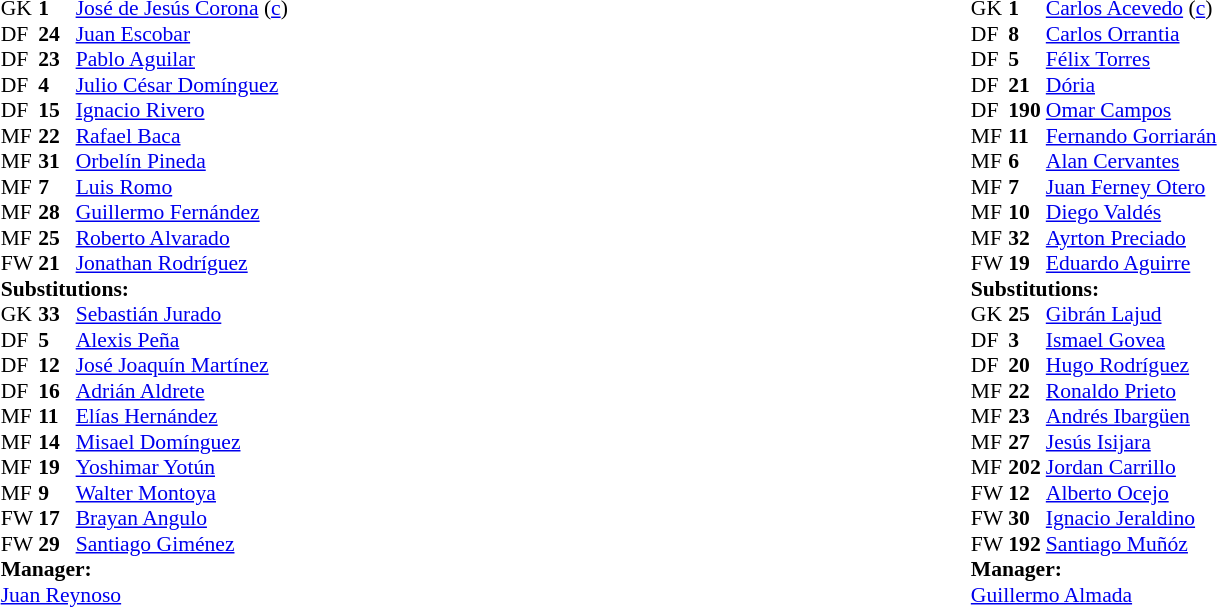<table width=100%>
<tr>
<td valign=top width=50%><br><table style="font-size:90%" cellspacing=0 cellpadding=0 align=center>
<tr>
<th width=25></th>
<th width=25></th>
</tr>
<tr>
<td>GK</td>
<td><strong>1</strong></td>
<td> <a href='#'>José de Jesús Corona</a> (<a href='#'>c</a>)</td>
</tr>
<tr>
<td>DF</td>
<td><strong>24</strong></td>
<td> <a href='#'>Juan Escobar</a></td>
</tr>
<tr>
<td>DF</td>
<td><strong>23</strong></td>
<td> <a href='#'>Pablo Aguilar</a></td>
</tr>
<tr>
<td>DF</td>
<td><strong>4</strong></td>
<td> <a href='#'>Julio César Domínguez</a></td>
</tr>
<tr>
<td>DF</td>
<td><strong>15</strong></td>
<td> <a href='#'>Ignacio Rivero</a></td>
<td></td>
<td></td>
</tr>
<tr>
<td>MF</td>
<td><strong>22</strong></td>
<td> <a href='#'>Rafael Baca</a></td>
</tr>
<tr>
<td>MF</td>
<td><strong>31</strong></td>
<td> <a href='#'>Orbelín Pineda</a></td>
<td></td>
<td></td>
</tr>
<tr>
<td>MF</td>
<td><strong>7</strong></td>
<td> <a href='#'>Luis Romo</a></td>
</tr>
<tr>
<td>MF</td>
<td><strong>28</strong></td>
<td> <a href='#'>Guillermo Fernández</a></td>
<td></td>
<td></td>
</tr>
<tr>
<td>MF</td>
<td><strong>25</strong></td>
<td> <a href='#'>Roberto Alvarado</a></td>
<td></td>
<td></td>
</tr>
<tr>
<td>FW</td>
<td><strong>21</strong></td>
<td> <a href='#'>Jonathan Rodríguez</a></td>
<td></td>
<td></td>
</tr>
<tr>
<td colspan=3><strong>Substitutions:</strong></td>
</tr>
<tr>
<td>GK</td>
<td><strong>33</strong></td>
<td> <a href='#'>Sebastián Jurado</a></td>
</tr>
<tr>
<td>DF</td>
<td><strong>5</strong></td>
<td> <a href='#'>Alexis Peña</a></td>
</tr>
<tr>
<td>DF</td>
<td><strong>12</strong></td>
<td> <a href='#'>José Joaquín Martínez</a></td>
<td></td>
<td></td>
</tr>
<tr>
<td>DF</td>
<td><strong>16</strong></td>
<td> <a href='#'>Adrián Aldrete</a></td>
<td></td>
<td></td>
</tr>
<tr>
<td>MF</td>
<td><strong>11</strong></td>
<td> <a href='#'>Elías Hernández</a></td>
</tr>
<tr>
<td>MF</td>
<td><strong>14</strong></td>
<td> <a href='#'>Misael Domínguez</a></td>
</tr>
<tr>
<td>MF</td>
<td><strong>19</strong></td>
<td> <a href='#'>Yoshimar Yotún</a></td>
<td></td>
<td></td>
</tr>
<tr>
<td>MF</td>
<td><strong>9</strong></td>
<td> <a href='#'>Walter Montoya</a></td>
<td></td>
<td></td>
</tr>
<tr>
<td>FW</td>
<td><strong>17</strong></td>
<td> <a href='#'>Brayan Angulo</a></td>
</tr>
<tr>
<td>FW</td>
<td><strong>29</strong></td>
<td> <a href='#'>Santiago Giménez</a></td>
<td></td>
<td></td>
</tr>
<tr>
<td colspan=3><strong>Manager:</strong></td>
</tr>
<tr>
<td colspan=4> <a href='#'>Juan Reynoso</a></td>
</tr>
</table>
</td>
<td valign=top></td>
<td valign=top width=50%><br><table style="font-size:90%" cellspacing=0 cellpadding=0 align=center>
<tr>
<th width=25></th>
<th width=25></th>
</tr>
<tr>
<td>GK</td>
<td><strong>1</strong></td>
<td> <a href='#'>Carlos Acevedo</a> (<a href='#'>c</a>)</td>
</tr>
<tr>
<td>DF</td>
<td><strong>8</strong></td>
<td> <a href='#'>Carlos Orrantia</a></td>
</tr>
<tr>
<td>DF</td>
<td><strong>5</strong></td>
<td> <a href='#'>Félix Torres</a></td>
</tr>
<tr>
<td>DF</td>
<td><strong>21</strong></td>
<td> <a href='#'>Dória</a></td>
<td></td>
</tr>
<tr>
<td>DF</td>
<td><strong>190</strong></td>
<td> <a href='#'>Omar Campos</a></td>
</tr>
<tr>
<td>MF</td>
<td><strong>11</strong></td>
<td> <a href='#'>Fernando Gorriarán</a></td>
<td></td>
<td></td>
</tr>
<tr>
<td>MF</td>
<td><strong>6</strong></td>
<td> <a href='#'>Alan Cervantes</a></td>
</tr>
<tr>
<td>MF</td>
<td><strong>7</strong></td>
<td> <a href='#'>Juan Ferney Otero</a></td>
<td></td>
<td></td>
</tr>
<tr>
<td>MF</td>
<td><strong>10</strong></td>
<td> <a href='#'>Diego Valdés</a></td>
</tr>
<tr>
<td>MF</td>
<td><strong>32</strong></td>
<td> <a href='#'>Ayrton Preciado</a></td>
<td></td>
<td></td>
</tr>
<tr>
<td>FW</td>
<td><strong>19</strong></td>
<td> <a href='#'>Eduardo Aguirre</a></td>
<td></td>
<td></td>
</tr>
<tr>
<td colspan=3><strong>Substitutions:</strong></td>
</tr>
<tr>
<td>GK</td>
<td><strong>25</strong></td>
<td> <a href='#'>Gibrán Lajud</a></td>
</tr>
<tr>
<td>DF</td>
<td><strong>3</strong></td>
<td> <a href='#'>Ismael Govea</a></td>
</tr>
<tr>
<td>DF</td>
<td><strong>20</strong></td>
<td> <a href='#'>Hugo Rodríguez</a></td>
</tr>
<tr>
<td>MF</td>
<td><strong>22</strong></td>
<td> <a href='#'>Ronaldo Prieto</a></td>
<td></td>
<td></td>
</tr>
<tr>
<td>MF</td>
<td><strong>23</strong></td>
<td> <a href='#'>Andrés Ibargüen</a></td>
<td></td>
<td></td>
</tr>
<tr>
<td>MF</td>
<td><strong>27</strong></td>
<td> <a href='#'>Jesús Isijara</a></td>
</tr>
<tr>
<td>MF</td>
<td><strong>202</strong></td>
<td> <a href='#'>Jordan Carrillo</a></td>
</tr>
<tr>
<td>FW</td>
<td><strong>12</strong></td>
<td> <a href='#'>Alberto Ocejo</a></td>
<td></td>
<td></td>
</tr>
<tr>
<td>FW</td>
<td><strong>30</strong></td>
<td> <a href='#'>Ignacio Jeraldino</a></td>
</tr>
<tr>
<td>FW</td>
<td><strong>192</strong></td>
<td> <a href='#'>Santiago Muñóz</a></td>
<td></td>
<td></td>
</tr>
<tr>
<td colspan=3><strong>Manager:</strong></td>
</tr>
<tr>
<td colspan=4> <a href='#'>Guillermo Almada</a></td>
</tr>
</table>
</td>
</tr>
</table>
